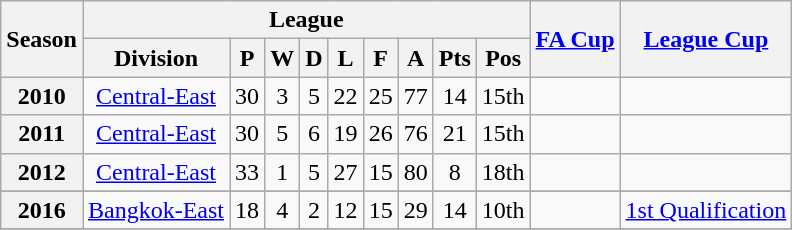<table class="wikitable" style="text-align: center">
<tr>
<th rowspan=2>Season</th>
<th colspan=9>League</th>
<th rowspan=2><a href='#'>FA Cup</a></th>
<th rowspan=2><a href='#'>League Cup</a></th>
</tr>
<tr>
<th>Division</th>
<th>P</th>
<th>W</th>
<th>D</th>
<th>L</th>
<th>F</th>
<th>A</th>
<th>Pts</th>
<th>Pos</th>
</tr>
<tr>
<th>2010</th>
<td><a href='#'>Central-East</a></td>
<td>30</td>
<td>3</td>
<td>5</td>
<td>22</td>
<td>25</td>
<td>77</td>
<td>14</td>
<td>15th</td>
<td></td>
<td></td>
</tr>
<tr>
<th>2011</th>
<td><a href='#'>Central-East</a></td>
<td>30</td>
<td>5</td>
<td>6</td>
<td>19</td>
<td>26</td>
<td>76</td>
<td>21</td>
<td>15th</td>
<td></td>
<td></td>
</tr>
<tr>
<th>2012</th>
<td><a href='#'>Central-East</a></td>
<td>33</td>
<td>1</td>
<td>5</td>
<td>27</td>
<td>15</td>
<td>80</td>
<td>8</td>
<td>18th</td>
<td></td>
<td></td>
</tr>
<tr>
</tr>
<tr>
<th>2016</th>
<td><a href='#'>Bangkok-East</a></td>
<td>18</td>
<td>4</td>
<td>2</td>
<td>12</td>
<td>15</td>
<td>29</td>
<td>14</td>
<td>10th</td>
<td></td>
<td><a href='#'>1st Qualification</a></td>
</tr>
<tr>
</tr>
</table>
